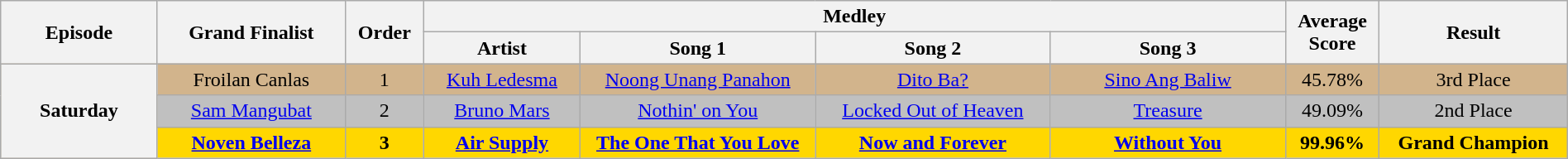<table class="wikitable" style="text-align:center; width:100%; font-size:100%">
<tr>
<th rowspan="2" width="10%">Episode</th>
<th rowspan="2" width="12%">Grand Finalist</th>
<th rowspan="2" width="5%">Order</th>
<th colspan="4" width="55%">Medley</th>
<th rowspan="2">Average Score</th>
<th rowspan="2" width="12%">Result</th>
</tr>
<tr>
<th width="10%">Artist</th>
<th width="15%">Song 1</th>
<th width="15%">Song 2</th>
<th width="15%">Song 3</th>
</tr>
<tr style="background-color:tan">
<th rowspan="3">Saturday<br></th>
<td style="background-color:___;">Froilan Canlas</td>
<td style="background-color:___;">1</td>
<td style="background-color:___;"><a href='#'>Kuh Ledesma</a></td>
<td style="background-color:___;"><a href='#'>Noong Unang Panahon</a></td>
<td style="background-color:___;"><a href='#'>Dito Ba?</a></td>
<td style="background-color:___;"><a href='#'>Sino Ang Baliw</a></td>
<td style="background-color:___;">45.78%</td>
<td style="background-color:___;">3rd Place</td>
</tr>
<tr style="background-color:silver">
<td style="background-color:___;"><a href='#'>Sam Mangubat</a></td>
<td style="background-color:___;">2</td>
<td style="background-color:___;"><a href='#'>Bruno Mars</a></td>
<td style="background-color:___;"><a href='#'>Nothin' on You</a></td>
<td style="background-color:___;"><a href='#'>Locked Out of Heaven</a></td>
<td style="background-color:___;"><a href='#'>Treasure</a></td>
<td style="background-color:___;">49.09%</td>
<td style="background-color:___;">2nd Place</td>
</tr>
<tr style="background-color:gold">
<td style="background-color:___;"><strong><a href='#'>Noven Belleza</a></strong></td>
<td style="background-color:___;"><strong>3</strong></td>
<td style="background-color:___;"><strong><a href='#'>Air Supply</a></strong></td>
<td style="background-color:___;"><strong><a href='#'>The One That You Love</a></strong></td>
<td style="background-color:___;"><a href='#'><strong>Now and Forever</strong></a></td>
<td style="background-color:___;"><a href='#'><strong>Without You</strong></a></td>
<td style="background-color:___;"><strong>99.96%</strong></td>
<td style="background-color:___;"><strong>Grand Champion</strong></td>
</tr>
</table>
